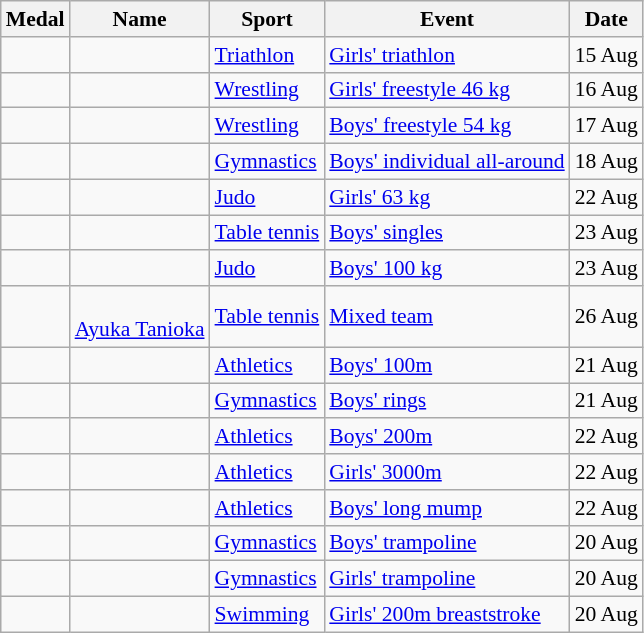<table class="wikitable sortable" style="font-size:90%">
<tr>
<th>Medal</th>
<th>Name</th>
<th>Sport</th>
<th>Event</th>
<th>Date</th>
</tr>
<tr>
<td></td>
<td></td>
<td><a href='#'>Triathlon</a></td>
<td><a href='#'>Girls' triathlon</a></td>
<td>15 Aug</td>
</tr>
<tr>
<td></td>
<td></td>
<td><a href='#'>Wrestling</a></td>
<td><a href='#'>Girls' freestyle 46 kg</a></td>
<td>16 Aug</td>
</tr>
<tr>
<td></td>
<td></td>
<td><a href='#'>Wrestling</a></td>
<td><a href='#'>Boys' freestyle 54 kg</a></td>
<td>17 Aug</td>
</tr>
<tr>
<td></td>
<td></td>
<td><a href='#'>Gymnastics</a></td>
<td><a href='#'>Boys' individual all-around</a></td>
<td>18 Aug</td>
</tr>
<tr>
<td></td>
<td></td>
<td><a href='#'>Judo</a></td>
<td><a href='#'>Girls' 63 kg</a></td>
<td>22 Aug</td>
</tr>
<tr>
<td></td>
<td></td>
<td><a href='#'>Table tennis</a></td>
<td><a href='#'>Boys' singles</a></td>
<td>23 Aug</td>
</tr>
<tr>
<td></td>
<td></td>
<td><a href='#'>Judo</a></td>
<td><a href='#'>Boys' 100 kg</a></td>
<td>23 Aug</td>
</tr>
<tr>
<td></td>
<td><br><a href='#'>Ayuka Tanioka</a></td>
<td><a href='#'>Table tennis</a></td>
<td><a href='#'>Mixed team</a></td>
<td>26 Aug</td>
</tr>
<tr>
<td></td>
<td></td>
<td><a href='#'>Athletics</a></td>
<td><a href='#'>Boys' 100m</a></td>
<td>21 Aug</td>
</tr>
<tr>
<td></td>
<td></td>
<td><a href='#'>Gymnastics</a></td>
<td><a href='#'>Boys' rings</a></td>
<td>21 Aug</td>
</tr>
<tr>
<td></td>
<td></td>
<td><a href='#'>Athletics</a></td>
<td><a href='#'>Boys' 200m</a></td>
<td>22 Aug</td>
</tr>
<tr>
<td></td>
<td></td>
<td><a href='#'>Athletics</a></td>
<td><a href='#'>Girls' 3000m</a></td>
<td>22 Aug</td>
</tr>
<tr>
<td></td>
<td></td>
<td><a href='#'>Athletics</a></td>
<td><a href='#'>Boys' long mump</a></td>
<td>22 Aug</td>
</tr>
<tr>
<td></td>
<td></td>
<td><a href='#'>Gymnastics</a></td>
<td><a href='#'>Boys' trampoline</a></td>
<td>20 Aug</td>
</tr>
<tr>
<td></td>
<td></td>
<td><a href='#'>Gymnastics</a></td>
<td><a href='#'>Girls' trampoline</a></td>
<td>20 Aug</td>
</tr>
<tr>
<td></td>
<td></td>
<td><a href='#'>Swimming</a></td>
<td><a href='#'>Girls' 200m breaststroke</a></td>
<td>20 Aug</td>
</tr>
</table>
